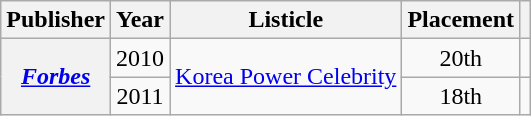<table class="wikitable plainrowheaders sortable" style="margin-right: 0;">
<tr>
<th scope="col">Publisher</th>
<th scope="col">Year</th>
<th scope="col">Listicle</th>
<th scope="col">Placement</th>
<th scope="col" class="unsortable"></th>
</tr>
<tr>
<th scope="row" rowspan="2"><em><a href='#'>Forbes</a></em></th>
<td style="text-align:center">2010</td>
<td rowspan="2"><a href='#'>Korea Power Celebrity</a></td>
<td style="text-align:center;">20th</td>
<td style="text-align:center;"></td>
</tr>
<tr>
<td style="text-align:center">2011</td>
<td style="text-align:center;">18th</td>
<td style="text-align:center;"></td>
</tr>
</table>
